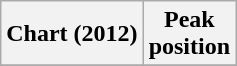<table class="wikitable sortable">
<tr>
<th scope="col">Chart (2012)</th>
<th scope="col">Peak<br>position</th>
</tr>
<tr>
</tr>
</table>
